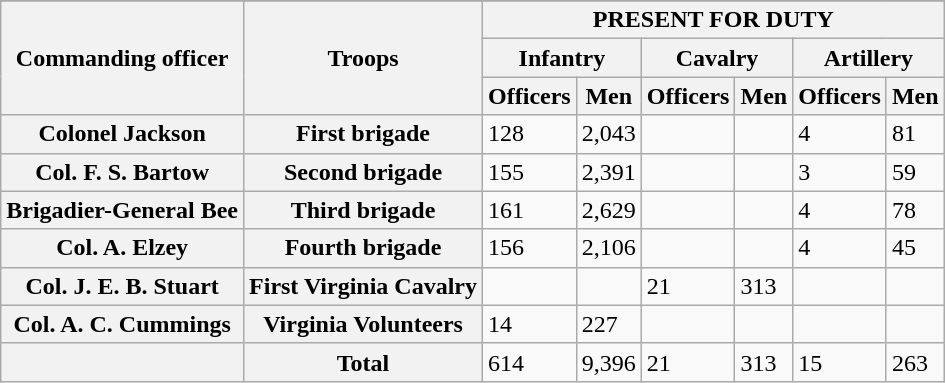<table class="wikitable plainrowheaders">
<tr>
</tr>
<tr>
<th scope=col rowspan=3>Commanding officer</th>
<th scope=col rowspan=3>Troops</th>
<th scope=col colspan=6>PRESENT FOR DUTY</th>
</tr>
<tr>
<th scope=col colspan=2>Infantry</th>
<th scope=col colspan=2>Cavalry</th>
<th scope=col colspan=2>Artillery</th>
</tr>
<tr>
<th scope=col>Officers</th>
<th scope=col>Men</th>
<th scope=col>Officers</th>
<th scope=col>Men</th>
<th scope=col>Officers</th>
<th scope=col>Men</th>
</tr>
<tr>
<th scope=row>Colonel Jackson</th>
<th scope=row>First brigade</th>
<td>128</td>
<td>2,043</td>
<td></td>
<td></td>
<td>4</td>
<td>81</td>
</tr>
<tr>
<th scope=row>Col. F. S. Bartow</th>
<th scope=row>Second brigade</th>
<td>155</td>
<td>2,391</td>
<td></td>
<td></td>
<td>3</td>
<td>59</td>
</tr>
<tr>
<th scope=row>Brigadier-General Bee</th>
<th scope=row>Third brigade</th>
<td>161</td>
<td>2,629</td>
<td></td>
<td></td>
<td>4</td>
<td>78</td>
</tr>
<tr>
<th scope=row>Col. A. Elzey</th>
<th scope=row>Fourth brigade</th>
<td>156</td>
<td>2,106</td>
<td></td>
<td></td>
<td>4</td>
<td>45</td>
</tr>
<tr>
<th scope=row>Col. J. E. B. Stuart</th>
<th scope=row>First Virginia Cavalry</th>
<td></td>
<td></td>
<td>21</td>
<td>313</td>
<td></td>
<td></td>
</tr>
<tr>
<th scope=row>Col. A. C. Cummings</th>
<th scope=row>Virginia Volunteers</th>
<td>14</td>
<td>227</td>
<td></td>
<td></td>
<td></td>
<td></td>
</tr>
<tr>
<th></th>
<th>Total</th>
<td>614</td>
<td>9,396</td>
<td>21</td>
<td>313</td>
<td>15</td>
<td>263</td>
</tr>
</table>
